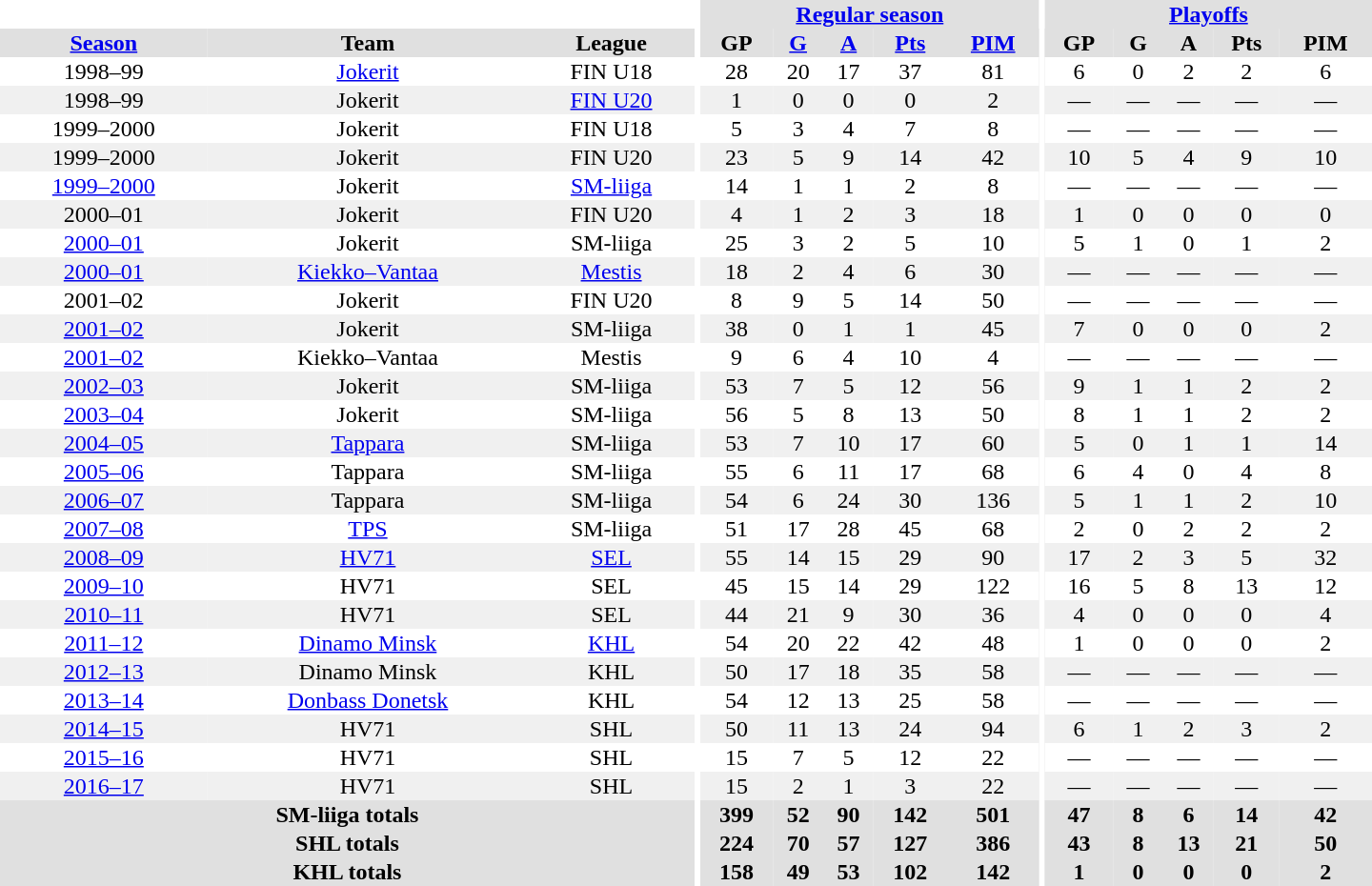<table border="0" cellpadding="1" cellspacing="0" style="text-align:center; width:60em">
<tr bgcolor="#e0e0e0">
<th colspan="3" bgcolor="#ffffff"></th>
<th rowspan="99" bgcolor="#ffffff"></th>
<th colspan="5"><a href='#'>Regular season</a></th>
<th rowspan="99" bgcolor="#ffffff"></th>
<th colspan="5"><a href='#'>Playoffs</a></th>
</tr>
<tr bgcolor="#e0e0e0">
<th><a href='#'>Season</a></th>
<th>Team</th>
<th>League</th>
<th>GP</th>
<th><a href='#'>G</a></th>
<th><a href='#'>A</a></th>
<th><a href='#'>Pts</a></th>
<th><a href='#'>PIM</a></th>
<th>GP</th>
<th>G</th>
<th>A</th>
<th>Pts</th>
<th>PIM</th>
</tr>
<tr>
<td>1998–99</td>
<td><a href='#'>Jokerit</a></td>
<td>FIN U18</td>
<td>28</td>
<td>20</td>
<td>17</td>
<td>37</td>
<td>81</td>
<td>6</td>
<td>0</td>
<td>2</td>
<td>2</td>
<td>6</td>
</tr>
<tr bgcolor="#f0f0f0">
<td>1998–99</td>
<td>Jokerit</td>
<td><a href='#'>FIN U20</a></td>
<td>1</td>
<td>0</td>
<td>0</td>
<td>0</td>
<td>2</td>
<td>—</td>
<td>—</td>
<td>—</td>
<td>—</td>
<td>—</td>
</tr>
<tr>
<td>1999–2000</td>
<td>Jokerit</td>
<td>FIN U18</td>
<td>5</td>
<td>3</td>
<td>4</td>
<td>7</td>
<td>8</td>
<td>—</td>
<td>—</td>
<td>—</td>
<td>—</td>
<td>—</td>
</tr>
<tr bgcolor="#f0f0f0">
<td>1999–2000</td>
<td>Jokerit</td>
<td>FIN U20</td>
<td>23</td>
<td>5</td>
<td>9</td>
<td>14</td>
<td>42</td>
<td>10</td>
<td>5</td>
<td>4</td>
<td>9</td>
<td>10</td>
</tr>
<tr>
<td><a href='#'>1999–2000</a></td>
<td>Jokerit</td>
<td><a href='#'>SM-liiga</a></td>
<td>14</td>
<td>1</td>
<td>1</td>
<td>2</td>
<td>8</td>
<td>—</td>
<td>—</td>
<td>—</td>
<td>—</td>
<td>—</td>
</tr>
<tr bgcolor="#f0f0f0">
<td>2000–01</td>
<td>Jokerit</td>
<td>FIN U20</td>
<td>4</td>
<td>1</td>
<td>2</td>
<td>3</td>
<td>18</td>
<td>1</td>
<td>0</td>
<td>0</td>
<td>0</td>
<td>0</td>
</tr>
<tr>
<td><a href='#'>2000–01</a></td>
<td>Jokerit</td>
<td>SM-liiga</td>
<td>25</td>
<td>3</td>
<td>2</td>
<td>5</td>
<td>10</td>
<td>5</td>
<td>1</td>
<td>0</td>
<td>1</td>
<td>2</td>
</tr>
<tr bgcolor="#f0f0f0">
<td><a href='#'>2000–01</a></td>
<td><a href='#'>Kiekko–Vantaa</a></td>
<td><a href='#'>Mestis</a></td>
<td>18</td>
<td>2</td>
<td>4</td>
<td>6</td>
<td>30</td>
<td>—</td>
<td>—</td>
<td>—</td>
<td>—</td>
<td>—</td>
</tr>
<tr>
<td>2001–02</td>
<td>Jokerit</td>
<td>FIN U20</td>
<td>8</td>
<td>9</td>
<td>5</td>
<td>14</td>
<td>50</td>
<td>—</td>
<td>—</td>
<td>—</td>
<td>—</td>
<td>—</td>
</tr>
<tr bgcolor="#f0f0f0">
<td><a href='#'>2001–02</a></td>
<td>Jokerit</td>
<td>SM-liiga</td>
<td>38</td>
<td>0</td>
<td>1</td>
<td>1</td>
<td>45</td>
<td>7</td>
<td>0</td>
<td>0</td>
<td>0</td>
<td>2</td>
</tr>
<tr>
<td><a href='#'>2001–02</a></td>
<td>Kiekko–Vantaa</td>
<td>Mestis</td>
<td>9</td>
<td>6</td>
<td>4</td>
<td>10</td>
<td>4</td>
<td>—</td>
<td>—</td>
<td>—</td>
<td>—</td>
<td>—</td>
</tr>
<tr bgcolor="#f0f0f0">
<td><a href='#'>2002–03</a></td>
<td>Jokerit</td>
<td>SM-liiga</td>
<td>53</td>
<td>7</td>
<td>5</td>
<td>12</td>
<td>56</td>
<td>9</td>
<td>1</td>
<td>1</td>
<td>2</td>
<td>2</td>
</tr>
<tr>
<td><a href='#'>2003–04</a></td>
<td>Jokerit</td>
<td>SM-liiga</td>
<td>56</td>
<td>5</td>
<td>8</td>
<td>13</td>
<td>50</td>
<td>8</td>
<td>1</td>
<td>1</td>
<td>2</td>
<td>2</td>
</tr>
<tr bgcolor="#f0f0f0">
<td><a href='#'>2004–05</a></td>
<td><a href='#'>Tappara</a></td>
<td>SM-liiga</td>
<td>53</td>
<td>7</td>
<td>10</td>
<td>17</td>
<td>60</td>
<td>5</td>
<td>0</td>
<td>1</td>
<td>1</td>
<td>14</td>
</tr>
<tr>
<td><a href='#'>2005–06</a></td>
<td>Tappara</td>
<td>SM-liiga</td>
<td>55</td>
<td>6</td>
<td>11</td>
<td>17</td>
<td>68</td>
<td>6</td>
<td>4</td>
<td>0</td>
<td>4</td>
<td>8</td>
</tr>
<tr bgcolor="#f0f0f0">
<td><a href='#'>2006–07</a></td>
<td>Tappara</td>
<td>SM-liiga</td>
<td>54</td>
<td>6</td>
<td>24</td>
<td>30</td>
<td>136</td>
<td>5</td>
<td>1</td>
<td>1</td>
<td>2</td>
<td>10</td>
</tr>
<tr>
<td><a href='#'>2007–08</a></td>
<td><a href='#'>TPS</a></td>
<td>SM-liiga</td>
<td>51</td>
<td>17</td>
<td>28</td>
<td>45</td>
<td>68</td>
<td>2</td>
<td>0</td>
<td>2</td>
<td>2</td>
<td>2</td>
</tr>
<tr bgcolor="#f0f0f0">
<td><a href='#'>2008–09</a></td>
<td><a href='#'>HV71</a></td>
<td><a href='#'>SEL</a></td>
<td>55</td>
<td>14</td>
<td>15</td>
<td>29</td>
<td>90</td>
<td>17</td>
<td>2</td>
<td>3</td>
<td>5</td>
<td>32</td>
</tr>
<tr>
<td><a href='#'>2009–10</a></td>
<td>HV71</td>
<td>SEL</td>
<td>45</td>
<td>15</td>
<td>14</td>
<td>29</td>
<td>122</td>
<td>16</td>
<td>5</td>
<td>8</td>
<td>13</td>
<td>12</td>
</tr>
<tr bgcolor="#f0f0f0">
<td><a href='#'>2010–11</a></td>
<td>HV71</td>
<td>SEL</td>
<td>44</td>
<td>21</td>
<td>9</td>
<td>30</td>
<td>36</td>
<td>4</td>
<td>0</td>
<td>0</td>
<td>0</td>
<td>4</td>
</tr>
<tr>
<td><a href='#'>2011–12</a></td>
<td><a href='#'>Dinamo Minsk</a></td>
<td><a href='#'>KHL</a></td>
<td>54</td>
<td>20</td>
<td>22</td>
<td>42</td>
<td>48</td>
<td>1</td>
<td>0</td>
<td>0</td>
<td>0</td>
<td>2</td>
</tr>
<tr bgcolor="#f0f0f0">
<td><a href='#'>2012–13</a></td>
<td>Dinamo Minsk</td>
<td>KHL</td>
<td>50</td>
<td>17</td>
<td>18</td>
<td>35</td>
<td>58</td>
<td>—</td>
<td>—</td>
<td>—</td>
<td>—</td>
<td>—</td>
</tr>
<tr>
<td><a href='#'>2013–14</a></td>
<td><a href='#'>Donbass Donetsk</a></td>
<td>KHL</td>
<td>54</td>
<td>12</td>
<td>13</td>
<td>25</td>
<td>58</td>
<td>—</td>
<td>—</td>
<td>—</td>
<td>—</td>
<td>—</td>
</tr>
<tr bgcolor="#f0f0f0">
<td><a href='#'>2014–15</a></td>
<td>HV71</td>
<td>SHL</td>
<td>50</td>
<td>11</td>
<td>13</td>
<td>24</td>
<td>94</td>
<td>6</td>
<td>1</td>
<td>2</td>
<td>3</td>
<td>2</td>
</tr>
<tr>
<td><a href='#'>2015–16</a></td>
<td>HV71</td>
<td>SHL</td>
<td>15</td>
<td>7</td>
<td>5</td>
<td>12</td>
<td>22</td>
<td>—</td>
<td>—</td>
<td>—</td>
<td>—</td>
<td>—</td>
</tr>
<tr bgcolor="#f0f0f0">
<td><a href='#'>2016–17</a></td>
<td>HV71</td>
<td>SHL</td>
<td>15</td>
<td>2</td>
<td>1</td>
<td>3</td>
<td>22</td>
<td>—</td>
<td>—</td>
<td>—</td>
<td>—</td>
<td>—</td>
</tr>
<tr bgcolor="#e0e0e0">
<th colspan="3">SM-liiga totals</th>
<th>399</th>
<th>52</th>
<th>90</th>
<th>142</th>
<th>501</th>
<th>47</th>
<th>8</th>
<th>6</th>
<th>14</th>
<th>42</th>
</tr>
<tr bgcolor="#e0e0e0">
<th colspan="3">SHL totals</th>
<th>224</th>
<th>70</th>
<th>57</th>
<th>127</th>
<th>386</th>
<th>43</th>
<th>8</th>
<th>13</th>
<th>21</th>
<th>50</th>
</tr>
<tr bgcolor="#e0e0e0">
<th colspan="3">KHL totals</th>
<th>158</th>
<th>49</th>
<th>53</th>
<th>102</th>
<th>142</th>
<th>1</th>
<th>0</th>
<th>0</th>
<th>0</th>
<th>2</th>
</tr>
</table>
